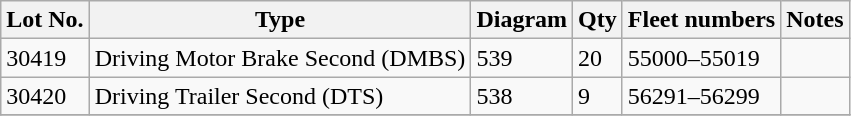<table class=wikitable>
<tr>
<th>Lot No.</th>
<th>Type</th>
<th>Diagram</th>
<th>Qty</th>
<th>Fleet numbers</th>
<th>Notes</th>
</tr>
<tr>
<td>30419</td>
<td>Driving Motor Brake Second (DMBS)</td>
<td>539</td>
<td>20</td>
<td>55000–55019</td>
<td></td>
</tr>
<tr>
<td>30420</td>
<td>Driving Trailer Second (DTS)</td>
<td>538</td>
<td>9</td>
<td>56291–56299</td>
<td></td>
</tr>
<tr>
</tr>
</table>
